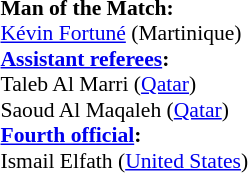<table width=50% style="font-size:90%">
<tr>
<td><br><strong>Man of the Match:</strong>
<br><a href='#'>Kévin Fortuné</a> (Martinique)<br><strong><a href='#'>Assistant referees</a>:</strong>
<br>Taleb Al Marri (<a href='#'>Qatar</a>)
<br>Saoud Al Maqaleh (<a href='#'>Qatar</a>)
<br><strong><a href='#'>Fourth official</a>:</strong>
<br>Ismail Elfath (<a href='#'>United States</a>)</td>
</tr>
</table>
